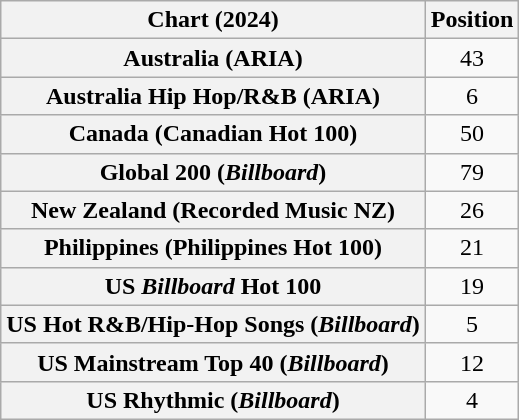<table class="wikitable sortable plainrowheaders" style="text-align:center">
<tr>
<th scope="col">Chart (2024)</th>
<th scope="col">Position</th>
</tr>
<tr>
<th scope="row">Australia (ARIA)</th>
<td>43</td>
</tr>
<tr>
<th scope="row">Australia Hip Hop/R&B (ARIA)</th>
<td>6</td>
</tr>
<tr>
<th scope="row">Canada (Canadian Hot 100)</th>
<td>50</td>
</tr>
<tr>
<th scope="row">Global 200 (<em>Billboard</em>)</th>
<td>79</td>
</tr>
<tr>
<th scope="row">New Zealand (Recorded Music NZ)</th>
<td>26</td>
</tr>
<tr>
<th scope="row">Philippines (Philippines Hot 100)</th>
<td>21</td>
</tr>
<tr>
<th scope="row">US <em>Billboard</em> Hot 100</th>
<td>19</td>
</tr>
<tr>
<th scope="row">US Hot R&B/Hip-Hop Songs (<em>Billboard</em>)</th>
<td>5</td>
</tr>
<tr>
<th scope="row">US Mainstream Top 40 (<em>Billboard</em>)</th>
<td>12</td>
</tr>
<tr>
<th scope="row">US Rhythmic (<em>Billboard</em>)</th>
<td>4</td>
</tr>
</table>
